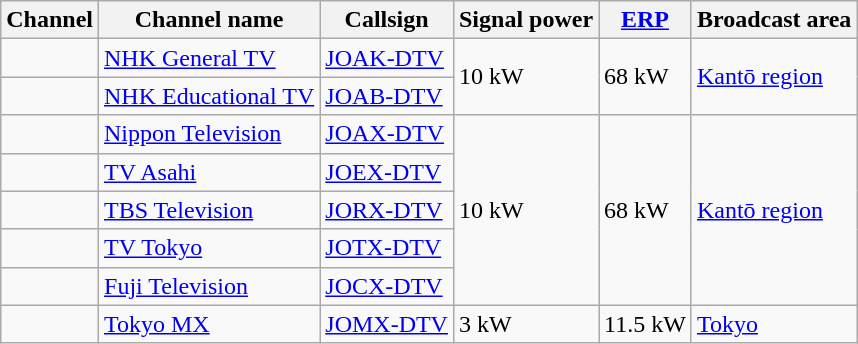<table class="wikitable">
<tr>
<th>Channel</th>
<th>Channel name</th>
<th>Callsign</th>
<th>Signal power</th>
<th><a href='#'>ERP</a></th>
<th>Broadcast area</th>
</tr>
<tr>
<td></td>
<td><a href='#'>NHK General TV</a></td>
<td><a href='#'>JOAK-DTV</a></td>
<td rowspan=2>10 kW</td>
<td rowspan=2>68 kW</td>
<td rowspan=2><a href='#'>Kantō region</a></td>
</tr>
<tr>
<td></td>
<td><a href='#'>NHK Educational TV</a></td>
<td><a href='#'>JOAB-DTV</a></td>
</tr>
<tr>
<td></td>
<td><a href='#'>Nippon Television</a></td>
<td><a href='#'>JOAX-DTV</a></td>
<td rowspan=5>10 kW</td>
<td rowspan=5>68 kW</td>
<td rowspan=5><a href='#'>Kantō region</a></td>
</tr>
<tr>
<td></td>
<td><a href='#'>TV Asahi</a></td>
<td><a href='#'>JOEX-DTV</a></td>
</tr>
<tr>
<td></td>
<td><a href='#'>TBS Television</a></td>
<td><a href='#'>JORX-DTV</a></td>
</tr>
<tr>
<td></td>
<td><a href='#'>TV Tokyo</a></td>
<td><a href='#'>JOTX-DTV</a></td>
</tr>
<tr>
<td></td>
<td><a href='#'>Fuji Television</a></td>
<td><a href='#'>JOCX-DTV</a></td>
</tr>
<tr>
<td></td>
<td><a href='#'>Tokyo MX</a></td>
<td><a href='#'>JOMX-DTV</a></td>
<td>3 kW</td>
<td>11.5 kW</td>
<td><a href='#'>Tokyo</a></td>
</tr>
</table>
